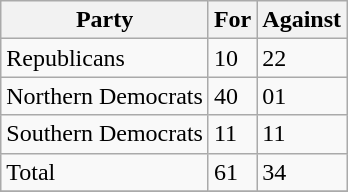<table class="wikitable">
<tr>
<th>Party</th>
<th>For</th>
<th>Against</th>
</tr>
<tr>
<td>Republicans</td>
<td>10</td>
<td>22</td>
</tr>
<tr>
<td>Northern Democrats</td>
<td>40</td>
<td>01</td>
</tr>
<tr>
<td>Southern Democrats</td>
<td>11</td>
<td>11</td>
</tr>
<tr>
<td>Total</td>
<td>61</td>
<td>34</td>
</tr>
<tr>
</tr>
</table>
